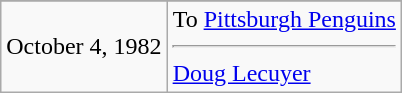<table class="wikitable">
<tr>
</tr>
<tr>
<td>October 4, 1982</td>
<td valign="top">To <a href='#'>Pittsburgh Penguins</a><hr><a href='#'>Doug Lecuyer</a></td>
</tr>
</table>
